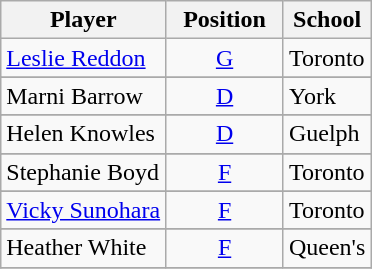<table class="wikitable">
<tr>
<th>Player</th>
<th>  Position  </th>
<th>School</th>
</tr>
<tr>
<td><a href='#'>Leslie Reddon</a></td>
<td align=center><a href='#'>G</a></td>
<td>Toronto</td>
</tr>
<tr>
</tr>
<tr>
<td>Marni Barrow</td>
<td align=center><a href='#'>D</a></td>
<td>York</td>
</tr>
<tr>
</tr>
<tr>
<td>Helen Knowles</td>
<td align=center><a href='#'>D</a></td>
<td>Guelph</td>
</tr>
<tr>
</tr>
<tr>
<td>Stephanie Boyd</td>
<td align=center><a href='#'>F</a></td>
<td>Toronto</td>
</tr>
<tr>
</tr>
<tr>
<td><a href='#'>Vicky Sunohara</a></td>
<td align=center><a href='#'>F</a></td>
<td>Toronto</td>
</tr>
<tr>
</tr>
<tr>
<td>Heather White</td>
<td align=center><a href='#'>F</a></td>
<td>Queen's</td>
</tr>
<tr>
</tr>
</table>
